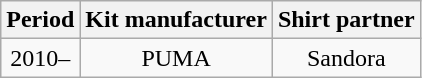<table class="wikitable" style="text-align: center">
<tr>
<th rowspan="1">Period</th>
<th rowspan="1">Kit manufacturer</th>
<th rowspan="1">Shirt partner</th>
</tr>
<tr>
<td>2010–</td>
<td>PUMA</td>
<td>Sandora</td>
</tr>
</table>
